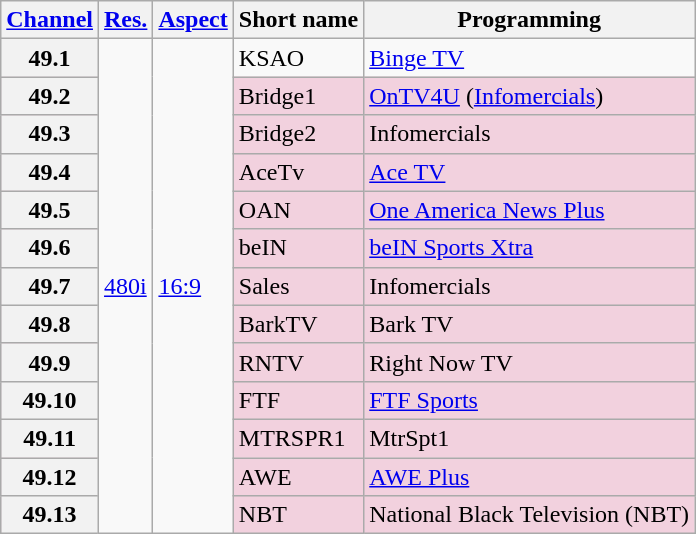<table class="wikitable">
<tr>
<th scope = "col"><a href='#'>Channel</a></th>
<th scope = "col"><a href='#'>Res.</a></th>
<th scope = "col"><a href='#'>Aspect</a></th>
<th scope = "col">Short name</th>
<th scope = "col">Programming</th>
</tr>
<tr>
<th scope = "row">49.1</th>
<td rowspan="13"><a href='#'>480i</a></td>
<td rowspan="14"><a href='#'>16:9</a></td>
<td>KSAO</td>
<td><a href='#'>Binge TV</a></td>
</tr>
<tr style="background-color: #f2d1de;">
<th scope = "row">49.2</th>
<td>Bridge1</td>
<td><a href='#'>OnTV4U</a> (<a href='#'>Infomercials</a>) </td>
</tr>
<tr style="background-color: #f2d1de;">
<th scope = "row">49.3</th>
<td>Bridge2</td>
<td>Infomercials </td>
</tr>
<tr style="background-color: #f2d1de;">
<th scope = "row">49.4</th>
<td>AceTv</td>
<td><a href='#'>Ace TV</a> </td>
</tr>
<tr style="background-color: #f2d1de;">
<th scope = "row">49.5</th>
<td>OAN</td>
<td><a href='#'>One America News Plus</a> </td>
</tr>
<tr style="background-color: #f2d1de;">
<th scope = "row">49.6</th>
<td>beIN</td>
<td><a href='#'>beIN Sports Xtra</a> </td>
</tr>
<tr style="background-color: #f2d1de;">
<th scope = "row">49.7</th>
<td>Sales</td>
<td>Infomercials </td>
</tr>
<tr style="background-color: #f2d1de;">
<th scope = "row">49.8</th>
<td>BarkTV</td>
<td>Bark TV </td>
</tr>
<tr style="background-color: #f2d1de;">
<th scope = "row">49.9</th>
<td>RNTV</td>
<td>Right Now TV </td>
</tr>
<tr style="background-color: #f2d1de;">
<th scope = "row">49.10</th>
<td>FTF</td>
<td><a href='#'>FTF Sports</a> </td>
</tr>
<tr style="background-color: #f2d1de;">
<th scope = "row">49.11</th>
<td>MTRSPR1</td>
<td>MtrSpt1 </td>
</tr>
<tr style="background-color: #f2d1de;">
<th scope = "row">49.12</th>
<td>AWE</td>
<td><a href='#'>AWE Plus</a> </td>
</tr>
<tr style="background-color: #f2d1de;">
<th scope = "row">49.13</th>
<td>NBT</td>
<td>National Black Television (NBT) </td>
</tr>
</table>
